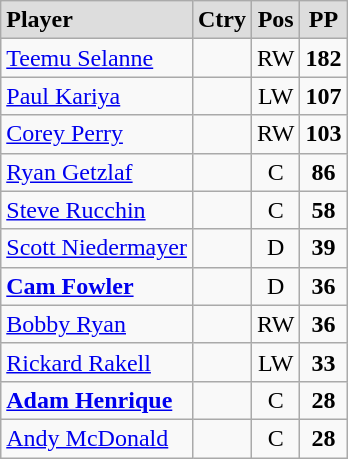<table class="wikitable">
<tr align="center" style="font-weight:bold; background-color:#dddddd;" |>
<td align="left">Player</td>
<td>Ctry</td>
<td>Pos</td>
<td>PP</td>
</tr>
<tr align="center">
<td align="left"><a href='#'>Teemu Selanne</a></td>
<td></td>
<td>RW</td>
<td><strong>182</strong></td>
</tr>
<tr align="center">
<td align="left"><a href='#'>Paul Kariya</a></td>
<td></td>
<td>LW</td>
<td><strong>107</strong></td>
</tr>
<tr align="center">
<td align="left"><a href='#'>Corey Perry</a></td>
<td></td>
<td>RW</td>
<td><strong>103</strong></td>
</tr>
<tr align="center">
<td align="left"><a href='#'>Ryan Getzlaf</a></td>
<td></td>
<td>C</td>
<td><strong>86</strong></td>
</tr>
<tr align="center">
<td align="left"><a href='#'>Steve Rucchin</a></td>
<td></td>
<td>C</td>
<td><strong>58</strong></td>
</tr>
<tr align="center">
<td align="left"><a href='#'>Scott Niedermayer</a></td>
<td></td>
<td>D</td>
<td><strong>39</strong></td>
</tr>
<tr align="center">
<td align="left"><strong><a href='#'>Cam Fowler</a></strong></td>
<td></td>
<td>D</td>
<td><strong>36</strong></td>
</tr>
<tr align="center">
<td align="left"><a href='#'>Bobby Ryan</a></td>
<td></td>
<td>RW</td>
<td><strong>36</strong></td>
</tr>
<tr align="center">
<td align="left"><a href='#'>Rickard Rakell</a></td>
<td></td>
<td>LW</td>
<td><strong>33</strong></td>
</tr>
<tr align="center">
<td align="left"><strong><a href='#'>Adam Henrique</a></strong></td>
<td></td>
<td>C</td>
<td><strong>28</strong></td>
</tr>
<tr align="center">
<td align="left"><a href='#'>Andy McDonald</a></td>
<td></td>
<td>C</td>
<td><strong>28</strong></td>
</tr>
</table>
